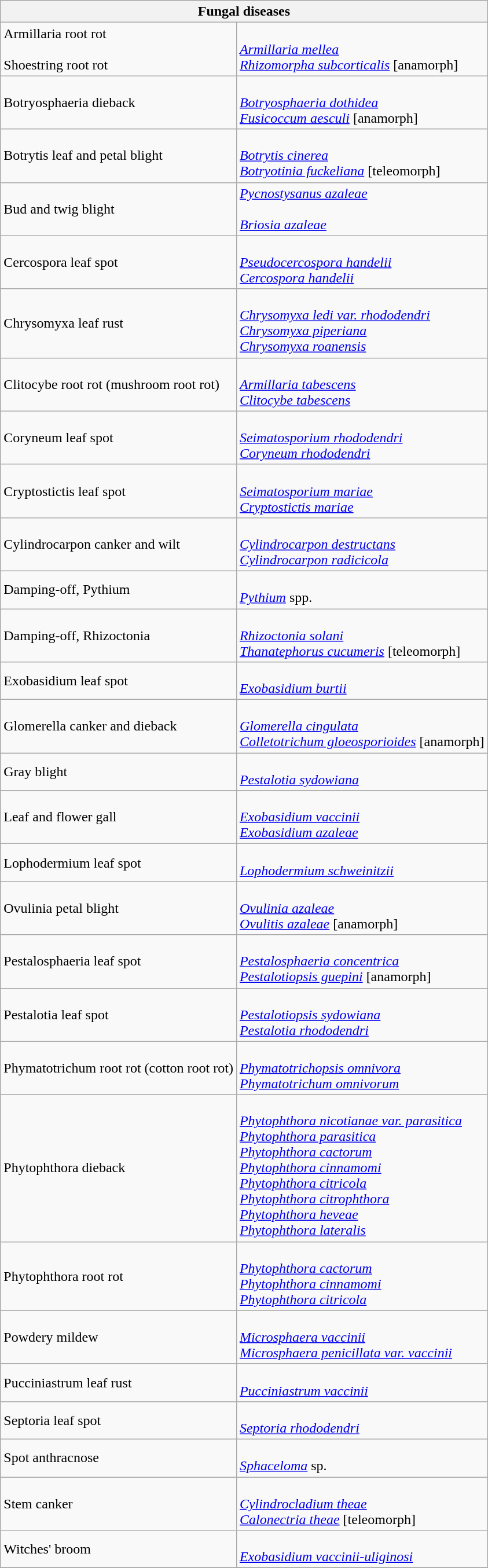<table class="wikitable" style="clear">
<tr>
<th colspan=2><strong>Fungal diseases</strong><br></th>
</tr>
<tr>
<td>Armillaria root rot<br><br>Shoestring root rot</td>
<td><br><em><a href='#'>Armillaria mellea</a></em> <br>
<em><a href='#'>Rhizomorpha subcorticalis</a></em> [anamorph]</td>
</tr>
<tr>
<td>Botryosphaeria dieback</td>
<td><br><em><a href='#'>Botryosphaeria dothidea</a></em><br>
<em><a href='#'>Fusicoccum aesculi</a></em> [anamorph]</td>
</tr>
<tr>
<td>Botrytis leaf and petal blight</td>
<td><br><em><a href='#'>Botrytis cinerea</a></em><br>
<em><a href='#'>Botryotinia fuckeliana</a></em> [teleomorph]</td>
</tr>
<tr>
<td>Bud and twig blight</td>
<td><em><a href='#'>Pycnostysanus azaleae</a></em> <br><br> <em><a href='#'>Briosia azaleae</a></em></td>
</tr>
<tr>
<td>Cercospora leaf spot</td>
<td><br><em><a href='#'>Pseudocercospora handelii</a></em> <br>
 <em><a href='#'>Cercospora handelii</a></em></td>
</tr>
<tr>
<td>Chrysomyxa leaf rust</td>
<td><br><em><a href='#'>Chrysomyxa ledi var. rhododendri</a></em><br>
<em><a href='#'>Chrysomyxa piperiana</a></em><br>
<em><a href='#'>Chrysomyxa roanensis</a></em></td>
</tr>
<tr>
<td>Clitocybe root rot (mushroom root rot)</td>
<td><br><em><a href='#'>Armillaria tabescens</a></em> <br>
 <em><a href='#'>Clitocybe tabescens</a></em></td>
</tr>
<tr>
<td>Coryneum leaf spot</td>
<td><br><em><a href='#'>Seimatosporium rhododendri</a></em> <br>
 <em><a href='#'>Coryneum rhododendri</a></em></td>
</tr>
<tr>
<td>Cryptostictis leaf spot</td>
<td><br><em><a href='#'>Seimatosporium mariae</a></em> <br>
 <em><a href='#'>Cryptostictis mariae</a></em></td>
</tr>
<tr>
<td>Cylindrocarpon canker and wilt</td>
<td><br><em><a href='#'>Cylindrocarpon destructans</a></em> <br>
 <em><a href='#'>Cylindrocarpon radicicola</a></em></td>
</tr>
<tr>
<td>Damping-off, Pythium</td>
<td><br><em><a href='#'>Pythium</a></em> spp.</td>
</tr>
<tr>
<td>Damping-off, Rhizoctonia</td>
<td><br><em><a href='#'>Rhizoctonia solani</a></em><br>
<em><a href='#'>Thanatephorus cucumeris</a></em> [teleomorph]</td>
</tr>
<tr>
<td>Exobasidium leaf spot</td>
<td><br><em><a href='#'>Exobasidium burtii</a></em></td>
</tr>
<tr>
<td>Glomerella canker and dieback</td>
<td><br><em><a href='#'>Glomerella cingulata</a></em><br>
<em><a href='#'>Colletotrichum gloeosporioides</a></em> [anamorph]</td>
</tr>
<tr>
<td>Gray blight</td>
<td><br><em><a href='#'>Pestalotia sydowiana</a></em></td>
</tr>
<tr>
<td>Leaf and flower gall</td>
<td><br><em><a href='#'>Exobasidium vaccinii</a></em> <br>
 <em><a href='#'>Exobasidium azaleae</a></em></td>
</tr>
<tr>
<td>Lophodermium leaf spot</td>
<td><br><em><a href='#'>Lophodermium schweinitzii</a></em></td>
</tr>
<tr>
<td>Ovulinia petal blight</td>
<td><br><em><a href='#'>Ovulinia azaleae</a></em><br>
<em><a href='#'>Ovulitis azaleae</a></em> [anamorph]</td>
</tr>
<tr>
<td>Pestalosphaeria leaf spot</td>
<td><br><em><a href='#'>Pestalosphaeria concentrica</a></em><br>
<em><a href='#'>Pestalotiopsis guepini</a></em> [anamorph]</td>
</tr>
<tr>
<td>Pestalotia leaf spot</td>
<td><br><em><a href='#'>Pestalotiopsis sydowiana</a></em> <br>
 <em><a href='#'>Pestalotia rhododendri</a></em></td>
</tr>
<tr>
<td>Phymatotrichum root rot (cotton root rot)</td>
<td><br><em><a href='#'>Phymatotrichopsis omnivora</a></em> <br>
 <em><a href='#'>Phymatotrichum omnivorum</a></em></td>
</tr>
<tr>
<td>Phytophthora dieback</td>
<td><br><em><a href='#'>Phytophthora nicotianae var. parasitica</a></em> <br>
 <em><a href='#'>Phytophthora parasitica</a></em><br>
<em><a href='#'>Phytophthora cactorum</a></em><br>
<em><a href='#'>Phytophthora cinnamomi</a></em><br>
<em><a href='#'>Phytophthora citricola</a></em><br>
<em><a href='#'>Phytophthora citrophthora</a></em><br>
<em><a href='#'>Phytophthora heveae</a></em><br>
<em><a href='#'>Phytophthora lateralis</a></em></td>
</tr>
<tr>
<td>Phytophthora root rot</td>
<td><br><em><a href='#'>Phytophthora cactorum</a></em><br>
<em><a href='#'>Phytophthora cinnamomi</a></em><br>
<em><a href='#'>Phytophthora citricola</a></em></td>
</tr>
<tr>
<td>Powdery mildew</td>
<td><br><em><a href='#'>Microsphaera vaccinii</a></em> <br>
 <em><a href='#'>Microsphaera penicillata var. vaccinii</a></em></td>
</tr>
<tr>
<td>Pucciniastrum leaf rust</td>
<td><br><em><a href='#'>Pucciniastrum vaccinii</a></em></td>
</tr>
<tr>
<td>Septoria leaf spot</td>
<td><br><em><a href='#'>Septoria rhododendri</a></em></td>
</tr>
<tr>
<td>Spot anthracnose</td>
<td><br><em><a href='#'>Sphaceloma</a></em> sp.</td>
</tr>
<tr>
<td>Stem canker</td>
<td><br><em><a href='#'>Cylindrocladium theae</a></em><br>
<em><a href='#'>Calonectria theae</a></em> [teleomorph]</td>
</tr>
<tr>
<td>Witches' broom</td>
<td><br><em><a href='#'>Exobasidium vaccinii-uliginosi</a></em></td>
</tr>
<tr>
</tr>
</table>
